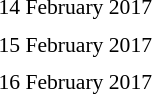<table style="font-size:90%">
<tr>
<th width=150></th>
<th width=100></th>
<th width=150></th>
</tr>
<tr>
<td colspan=2>14 February 2017</td>
</tr>
<tr>
<td align=right><strong></strong></td>
<td align=center></td>
<td></td>
</tr>
<tr>
<td colspan=2>15 February 2017</td>
</tr>
<tr>
<td align=right><strong></strong></td>
<td align=center></td>
<td></td>
</tr>
<tr>
<td colspan=2>16 February 2017</td>
</tr>
<tr>
<td align=right></td>
<td align=center></td>
<td><strong></strong></td>
</tr>
</table>
